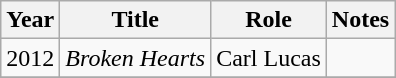<table class="wikitable">
<tr>
<th scope="col">Year</th>
<th scope="col">Title</th>
<th scope="col">Role</th>
<th scope="col">Notes</th>
</tr>
<tr>
<td>2012</td>
<td><em>Broken Hearts</em></td>
<td>Carl Lucas</td>
<td></td>
</tr>
<tr>
</tr>
</table>
